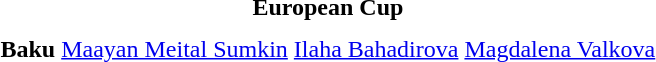<table>
<tr>
<td colspan="4" style="text-align:center;"><strong>European Cup</strong></td>
</tr>
<tr>
<th scope=row style="text-align:left">Baku</th>
<td style="height:30px;"> <a href='#'>Maayan Meital Sumkin</a></td>
<td style="height:30px;"> <a href='#'>Ilaha Bahadirova</a></td>
<td style="height:30px;"> <a href='#'>Magdalena Valkova</a></td>
</tr>
<tr>
</tr>
</table>
